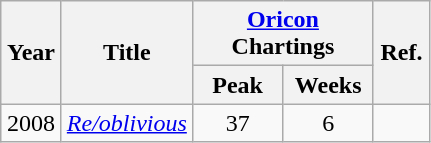<table class="wikitable">
<tr>
<th rowspan="2" width="33">Year</th>
<th rowspan="2">Title</th>
<th colspan="2" width="106"><a href='#'>Oricon</a> Chartings</th>
<th rowspan="2" width="30">Ref.</th>
</tr>
<tr>
<th width="53">Peak</th>
<th width="53">Weeks</th>
</tr>
<tr>
<td align="center">2008</td>
<td><em><a href='#'>Re/oblivious</a></em></td>
<td align="center">37</td>
<td align="center">6</td>
<td align="center"></td>
</tr>
</table>
